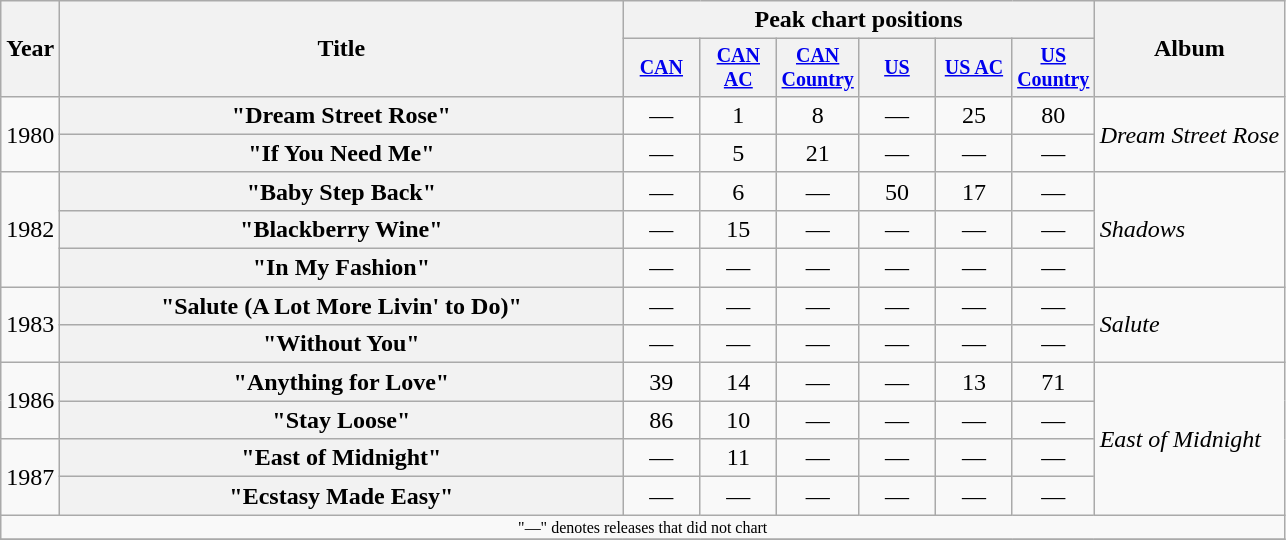<table class="wikitable plainrowheaders" style="text-align:center;">
<tr>
<th rowspan="2">Year</th>
<th rowspan="2" style="width:23em;">Title</th>
<th colspan="6">Peak chart positions</th>
<th rowspan="2">Album</th>
</tr>
<tr style="font-size:smaller;">
<th width="45"><a href='#'>CAN</a></th>
<th width="45"><a href='#'>CAN AC</a></th>
<th width="45"><a href='#'>CAN Country</a></th>
<th width="45"><a href='#'>US</a><br></th>
<th width="45"><a href='#'>US AC</a><br></th>
<th width="45"><a href='#'>US Country</a><br></th>
</tr>
<tr>
<td rowspan="2">1980</td>
<th scope="row">"Dream Street Rose"</th>
<td>—</td>
<td>1</td>
<td>8</td>
<td>—</td>
<td>25</td>
<td>80</td>
<td align="left" rowspan="2"><em>Dream Street Rose</em></td>
</tr>
<tr>
<th scope="row">"If You Need Me"</th>
<td>—</td>
<td>5</td>
<td>21</td>
<td>—</td>
<td>—</td>
<td>—</td>
</tr>
<tr>
<td rowspan="3">1982</td>
<th scope="row">"Baby Step Back"</th>
<td>—</td>
<td>6</td>
<td>—</td>
<td>50</td>
<td>17</td>
<td>—</td>
<td align="left" rowspan="3"><em>Shadows</em></td>
</tr>
<tr>
<th scope="row">"Blackberry Wine"</th>
<td>—</td>
<td>15</td>
<td>—</td>
<td>—</td>
<td>—</td>
<td>—</td>
</tr>
<tr>
<th scope="row">"In My Fashion"</th>
<td>—</td>
<td>—</td>
<td>—</td>
<td>—</td>
<td>—</td>
<td>—</td>
</tr>
<tr>
<td rowspan="2">1983</td>
<th scope="row">"Salute (A Lot More Livin' to Do)"</th>
<td>—</td>
<td>—</td>
<td>—</td>
<td>—</td>
<td>—</td>
<td>—</td>
<td align="left" rowspan="2"><em>Salute</em></td>
</tr>
<tr>
<th scope="row">"Without You"</th>
<td>—</td>
<td>—</td>
<td>—</td>
<td>—</td>
<td>—</td>
<td>—</td>
</tr>
<tr>
<td rowspan="2">1986</td>
<th scope="row">"Anything for Love"</th>
<td>39</td>
<td>14</td>
<td>—</td>
<td>—</td>
<td>13</td>
<td>71</td>
<td align="left" rowspan="4"><em>East of Midnight</em></td>
</tr>
<tr>
<th scope="row">"Stay Loose"</th>
<td>86</td>
<td>10</td>
<td>—</td>
<td>—</td>
<td>—</td>
<td>—</td>
</tr>
<tr>
<td rowspan="2">1987</td>
<th scope="row">"East of Midnight"</th>
<td>—</td>
<td>11</td>
<td>—</td>
<td>—</td>
<td>—</td>
<td>—</td>
</tr>
<tr>
<th scope="row">"Ecstasy Made Easy"</th>
<td>—</td>
<td>—</td>
<td>—</td>
<td>—</td>
<td>—</td>
<td>—</td>
</tr>
<tr>
<td colspan="9" style="font-size:8pt">"—" denotes releases that did not chart</td>
</tr>
<tr>
</tr>
</table>
